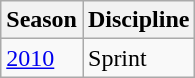<table class="wikitable">
<tr>
<th>Season</th>
<th>Discipline</th>
</tr>
<tr>
<td><a href='#'>2010</a></td>
<td>Sprint</td>
</tr>
</table>
